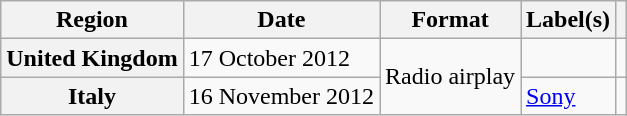<table class="wikitable plainrowheaders">
<tr>
<th scope="col">Region</th>
<th scope="col">Date</th>
<th scope="col">Format</th>
<th scope="col">Label(s)</th>
<th scope="col"></th>
</tr>
<tr>
<th scope="row">United Kingdom</th>
<td>17 October 2012</td>
<td rowspan="5">Radio airplay</td>
<td></td>
<td></td>
</tr>
<tr>
<th scope="row">Italy</th>
<td>16 November 2012</td>
<td><a href='#'>Sony</a></td>
<td></td>
</tr>
</table>
